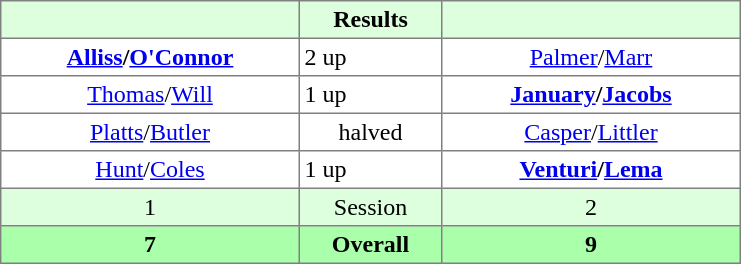<table border="1" cellpadding="3" style="border-collapse:collapse; text-align:center;">
<tr style="background:#dfd;">
<th style="width:12em;"></th>
<th style="width:5.5em;">Results</th>
<th style="width:12em;"></th>
</tr>
<tr>
<td><strong><a href='#'>Alliss</a>/<a href='#'>O'Connor</a></strong></td>
<td align=left> 2 up</td>
<td><a href='#'>Palmer</a>/<a href='#'>Marr</a></td>
</tr>
<tr>
<td><a href='#'>Thomas</a>/<a href='#'>Will</a></td>
<td align=left> 1 up</td>
<td><strong><a href='#'>January</a>/<a href='#'>Jacobs</a></strong></td>
</tr>
<tr>
<td><a href='#'>Platts</a>/<a href='#'>Butler</a></td>
<td>halved</td>
<td><a href='#'>Casper</a>/<a href='#'>Littler</a></td>
</tr>
<tr>
<td><a href='#'>Hunt</a>/<a href='#'>Coles</a></td>
<td align=left> 1 up</td>
<td><strong><a href='#'>Venturi</a>/<a href='#'>Lema</a></strong></td>
</tr>
<tr style="background:#dfd;">
<td>1</td>
<td>Session</td>
<td>2</td>
</tr>
<tr style="background:#afa;">
<th>7</th>
<th>Overall</th>
<th>9</th>
</tr>
</table>
